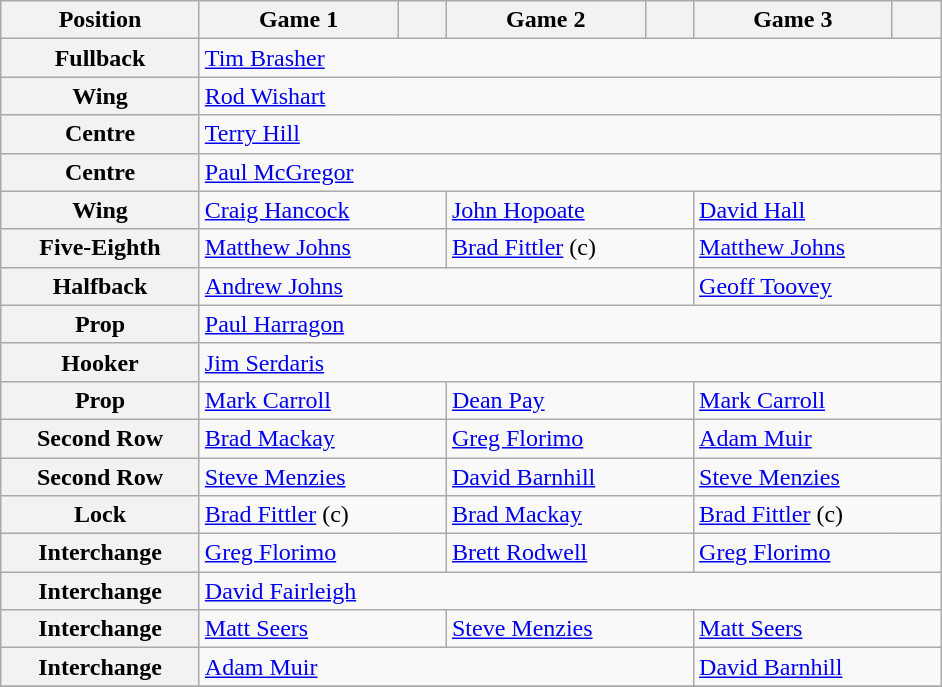<table class="wikitable">
<tr>
<th width="125">Position</th>
<th width="125">Game 1</th>
<th width="25"></th>
<th width="125">Game 2</th>
<th width="25"></th>
<th width="125">Game 3</th>
<th width="25"></th>
</tr>
<tr>
<th>Fullback</th>
<td colspan="6"> <a href='#'>Tim Brasher</a></td>
</tr>
<tr>
<th>Wing</th>
<td colspan="6"> <a href='#'>Rod Wishart</a></td>
</tr>
<tr>
<th>Centre</th>
<td colspan="6"> <a href='#'>Terry Hill</a></td>
</tr>
<tr>
<th>Centre</th>
<td colspan="6"> <a href='#'>Paul McGregor</a></td>
</tr>
<tr>
<th>Wing</th>
<td colspan="2"> <a href='#'>Craig Hancock</a></td>
<td colspan="2"> <a href='#'>John Hopoate</a></td>
<td colspan="2"> <a href='#'>David Hall</a></td>
</tr>
<tr>
<th>Five-Eighth</th>
<td colspan="2"> <a href='#'>Matthew Johns</a></td>
<td colspan="2"> <a href='#'>Brad Fittler</a> (c)</td>
<td colspan="2"> <a href='#'>Matthew Johns</a></td>
</tr>
<tr>
<th>Halfback</th>
<td colspan="4"> <a href='#'>Andrew Johns</a></td>
<td colspan="2"> <a href='#'>Geoff Toovey</a></td>
</tr>
<tr>
<th>Prop</th>
<td colspan="6"> <a href='#'>Paul Harragon</a></td>
</tr>
<tr>
<th>Hooker</th>
<td colspan="6"> <a href='#'>Jim Serdaris</a></td>
</tr>
<tr>
<th>Prop</th>
<td colspan="2"> <a href='#'>Mark Carroll</a></td>
<td colspan="2"> <a href='#'>Dean Pay</a></td>
<td colspan="2"> <a href='#'>Mark Carroll</a></td>
</tr>
<tr>
<th>Second Row</th>
<td colspan="2"> <a href='#'>Brad Mackay</a></td>
<td colspan="2"> <a href='#'>Greg Florimo</a></td>
<td colspan="2"> <a href='#'>Adam Muir</a></td>
</tr>
<tr>
<th>Second Row</th>
<td colspan="2"> <a href='#'>Steve Menzies</a></td>
<td colspan="2"> <a href='#'>David Barnhill</a></td>
<td colspan="2"> <a href='#'>Steve Menzies</a></td>
</tr>
<tr>
<th>Lock</th>
<td colspan="2"> <a href='#'>Brad Fittler</a> (c)</td>
<td colspan="2"> <a href='#'>Brad Mackay</a></td>
<td colspan="2"> <a href='#'>Brad Fittler</a> (c)</td>
</tr>
<tr>
<th>Interchange</th>
<td colspan="2"> <a href='#'>Greg Florimo</a></td>
<td colspan="2"> <a href='#'>Brett Rodwell</a></td>
<td colspan="2"> <a href='#'>Greg Florimo</a></td>
</tr>
<tr>
<th>Interchange</th>
<td colspan="6"> <a href='#'>David Fairleigh</a></td>
</tr>
<tr>
<th>Interchange</th>
<td colspan="2"> <a href='#'>Matt Seers</a></td>
<td colspan="2"> <a href='#'>Steve Menzies</a></td>
<td colspan="2"> <a href='#'>Matt Seers</a></td>
</tr>
<tr>
<th>Interchange</th>
<td colspan="4"> <a href='#'>Adam Muir</a></td>
<td colspan="2"> <a href='#'>David Barnhill</a></td>
</tr>
<tr>
</tr>
</table>
